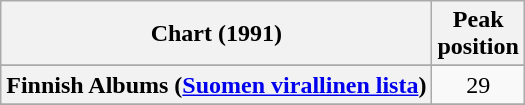<table class="wikitable sortable plainrowheaders" style="text-align:center">
<tr>
<th scope="col">Chart (1991)</th>
<th scope="col">Peak<br>position</th>
</tr>
<tr>
</tr>
<tr>
</tr>
<tr>
</tr>
<tr>
<th scope="row">Finnish Albums (<a href='#'>Suomen virallinen lista</a>)</th>
<td>29</td>
</tr>
<tr>
</tr>
<tr>
</tr>
<tr>
</tr>
<tr>
</tr>
</table>
